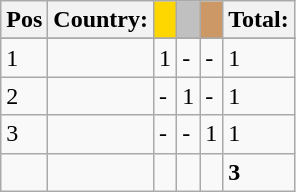<table class="wikitable">
<tr>
<th>Pos</th>
<th>Country:</th>
<th style="background-color:gold"></th>
<th style="background-color:silver"></th>
<th style="background-color:#CC9966"></th>
<th>Total:</th>
</tr>
<tr>
</tr>
<tr>
<td>1</td>
<td></td>
<td>1</td>
<td>-</td>
<td>-</td>
<td>1</td>
</tr>
<tr>
<td>2</td>
<td></td>
<td>-</td>
<td>1</td>
<td>-</td>
<td>1</td>
</tr>
<tr>
<td>3</td>
<td></td>
<td>-</td>
<td>-</td>
<td>1</td>
<td>1</td>
</tr>
<tr>
<td></td>
<td></td>
<td><strong> </strong></td>
<td><strong> </strong></td>
<td><strong> </strong></td>
<td><strong>3</strong></td>
</tr>
</table>
